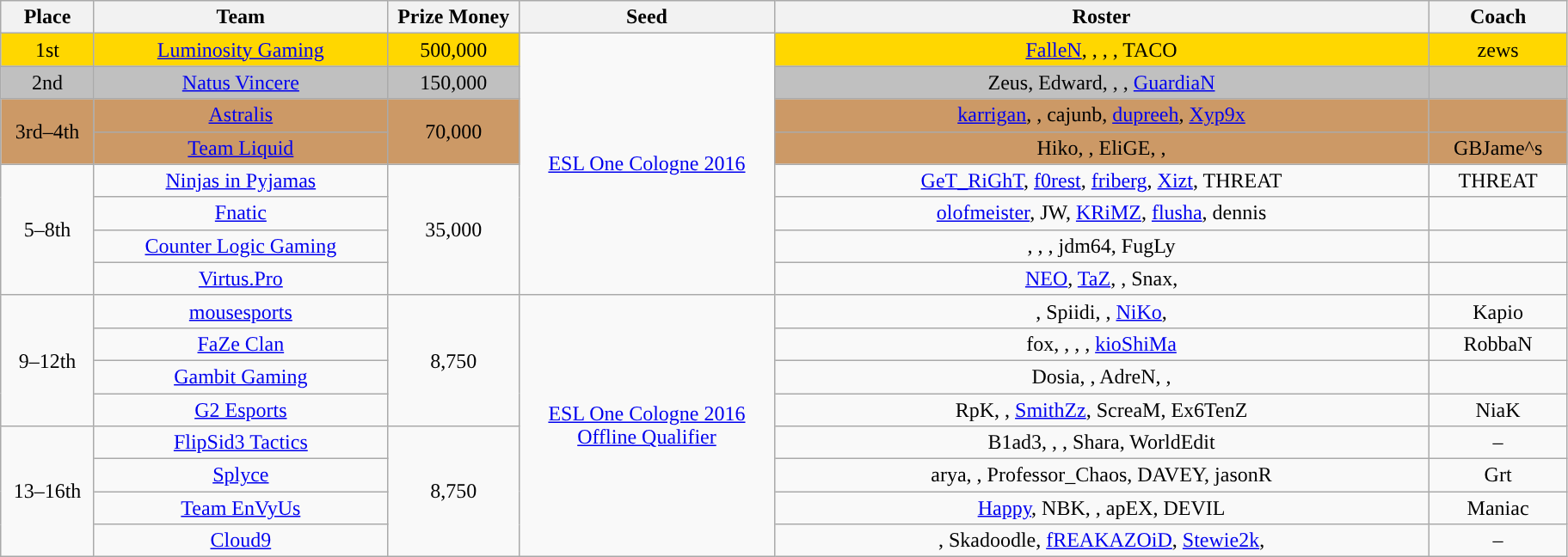<table class="wikitable" style="text-align:center">
<tr>
<th width="65px">Place</th>
<th width="220">Team</th>
<th width="95">Prize Money</th>
<th width="190px">Seed</th>
<th width="500px">Roster</th>
<th width="100">Coach</th>
</tr>
<tr>
<td style="text-align:center; background:gold;">1st</td>
<td style="text-align:center; background:gold;"><a href='#'>Luminosity Gaming</a></td>
<td style="text-align:center; background:gold;">500,000</td>
<td style="text-align:center" rowspan="8"><a href='#'>ESL One Cologne 2016</a></td>
<td style="text-align:center; background:gold;"><a href='#'>FalleN</a>,  ,  ,  ,  TACO</td>
<td style="text-align:center; background:gold;">zews</td>
</tr>
<tr>
<td style="text-align:center; background:silver;">2nd</td>
<td style="text-align:center; background:silver;"><a href='#'>Natus Vincere</a></td>
<td style="text-align:center; background:silver;">150,000</td>
<td style="text-align:center; background:silver;">Zeus,  Edward,  ,  ,  <a href='#'>GuardiaN</a></td>
<td style="text-align:center; background:silver;"></td>
</tr>
<tr>
<td style="text-align:center; background:#c96;" rowspan="2">3rd–4th</td>
<td style="text-align:center; background:#c96;"><a href='#'>Astralis</a></td>
<td style="text-align:center; background:#c96;" rowspan="2">70,000</td>
<td style="text-align:center; background:#c96;"><a href='#'>karrigan</a>,  ,  cajunb,  <a href='#'>dupreeh</a>,  <a href='#'>Xyp9x</a></td>
<td style="text-align:center; background:#c96;"></td>
</tr>
<tr>
<td style="text-align:center; background:#c96;"><a href='#'>Team Liquid</a></td>
<td style="text-align:center; background:#c96;">Hiko,  ,  EliGE,  ,  </td>
<td style="text-align:center; background:#c96;">GBJame^s</td>
</tr>
<tr>
<td style="text-align:center" rowspan="4">5–8th</td>
<td style="text-align:center;"><a href='#'>Ninjas in Pyjamas</a></td>
<td style="text-align:center" rowspan="4">35,000</td>
<td style="text-align:center;"><a href='#'>GeT_RiGhT</a>,  <a href='#'>f0rest</a>,  <a href='#'>friberg</a>,  <a href='#'>Xizt</a>,  THREAT</td>
<td style="text-align:center;">THREAT</td>
</tr>
<tr>
<td style="text-align:center;"><a href='#'>Fnatic</a></td>
<td style="text-align:center;"><a href='#'>olofmeister</a>,  JW,  <a href='#'>KRiMZ</a>,  <a href='#'>flusha</a>,  dennis</td>
<td style="text-align:center;"></td>
</tr>
<tr>
<td style="text-align:center;"><a href='#'>Counter Logic Gaming</a></td>
<td style="text-align:center;">,  ,  ,  jdm64,  FugLy</td>
<td style="text-align:center;"></td>
</tr>
<tr>
<td style="text-align:center;"><a href='#'>Virtus.Pro</a></td>
<td style="text-align:center;"><a href='#'>NEO</a>,  <a href='#'>TaZ</a>,  ,  Snax,  </td>
<td style="text-align:center;"></td>
</tr>
<tr>
<td style="text-align:center" rowspan="4">9–12th</td>
<td style="text-align:center;"><a href='#'>mousesports</a></td>
<td style="text-align:center" rowspan="4">8,750</td>
<td style="text-align:center" rowspan="8"><a href='#'>ESL One Cologne 2016 Offline Qualifier</a></td>
<td style="text-align:center;">,  Spiidi,  ,  <a href='#'>NiKo</a>,  </td>
<td style="text-align:center;">Kapio</td>
</tr>
<tr>
<td style="text-align:center;"><a href='#'>FaZe Clan</a></td>
<td style="text-align:center;">fox,  ,  ,  ,  <a href='#'>kioShiMa</a></td>
<td style="text-align:center;">RobbaN</td>
</tr>
<tr>
<td style="text-align:center;"><a href='#'>Gambit Gaming</a></td>
<td style="text-align:center;">Dosia,  ,  AdreN,  ,  </td>
<td style="text-align:center;"></td>
</tr>
<tr>
<td style="text-align:center;"><a href='#'>G2 Esports</a></td>
<td style="text-align:center;">RpK,  ,  <a href='#'>SmithZz</a>,  ScreaM,  Ex6TenZ</td>
<td style="text-align:center;">NiaK</td>
</tr>
<tr>
<td style="text-align:center" rowspan="4">13–16th</td>
<td style="text-align:center;"><a href='#'>FlipSid3 Tactics</a></td>
<td style="text-align:center" rowspan="4">8,750</td>
<td style="text-align:center;">B1ad3,  ,  ,  Shara,  WorldEdit</td>
<td style="text-align:center;">–</td>
</tr>
<tr>
<td style="text-align:center;"><a href='#'>Splyce</a></td>
<td style="text-align:center;">arya,  ,  Professor_Chaos,  DAVEY,  jasonR</td>
<td style="text-align:center;">Grt</td>
</tr>
<tr>
<td style="text-align:center;"><a href='#'>Team EnVyUs</a></td>
<td style="text-align:center;"><a href='#'>Happy</a>,  NBK,  ,  apEX,  DEVIL</td>
<td style="text-align:center;">Maniac</td>
</tr>
<tr>
<td style="text-align:center;"><a href='#'>Cloud9</a></td>
<td style="text-align:center;">,  Skadoodle,  <a href='#'>fREAKAZOiD</a>,  <a href='#'>Stewie2k</a>,  </td>
<td style="text-align:center;">–</td>
</tr>
</table>
